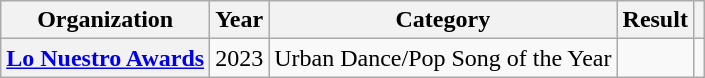<table class="wikitable sortable plainrowheaders" style="border:none; margin:0;">
<tr>
<th scope="col">Organization</th>
<th scope="col">Year</th>
<th scope="col">Category</th>
<th scope="col">Result</th>
<th class="unsortable" scope="col"></th>
</tr>
<tr>
<th scope="row"><a href='#'>Lo Nuestro Awards</a></th>
<td>2023</td>
<td>Urban Dance/Pop Song of the Year</td>
<td></td>
<td style="text-align:center;"></td>
</tr>
<tr>
</tr>
</table>
